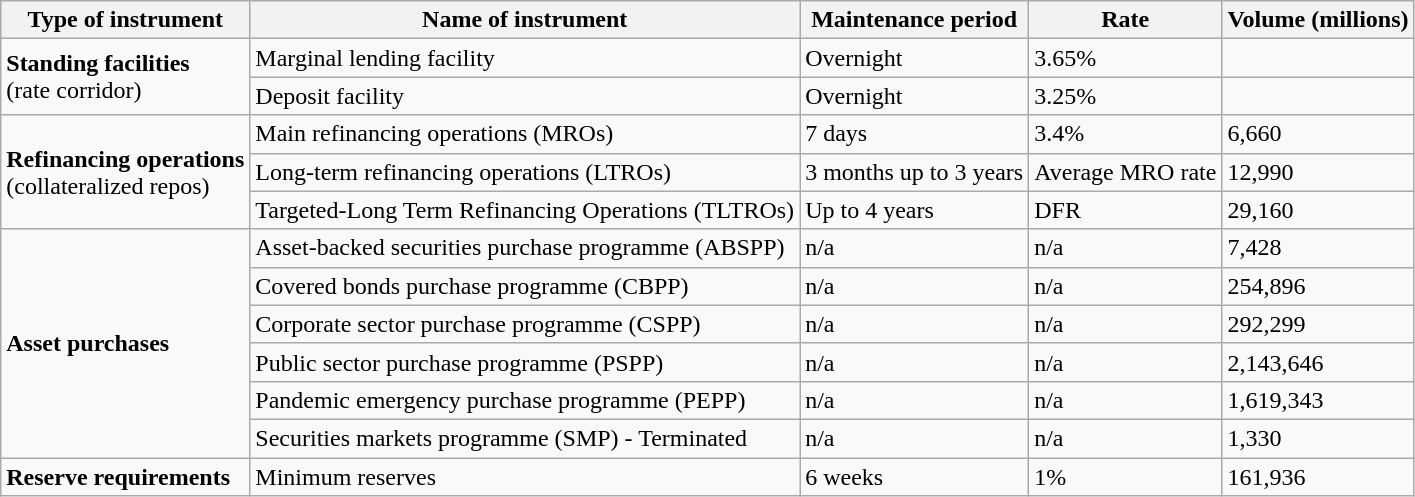<table class="wikitable">
<tr>
<th>Type of instrument</th>
<th>Name of instrument</th>
<th>Maintenance period</th>
<th>Rate</th>
<th>Volume (millions)</th>
</tr>
<tr>
<td rowspan="2"><strong>Standing facilities</strong><br>(rate corridor)</td>
<td>Marginal lending facility</td>
<td>Overnight</td>
<td>3.65%</td>
<td></td>
</tr>
<tr>
<td>Deposit facility</td>
<td>Overnight</td>
<td>3.25%</td>
<td></td>
</tr>
<tr>
<td rowspan="3"><strong>Refinancing operations</strong><br>(collateralized repos)</td>
<td>Main refinancing operations (MROs)</td>
<td>7 days</td>
<td>3.4%</td>
<td>6,660</td>
</tr>
<tr>
<td>Long-term refinancing operations (LTROs)</td>
<td>3 months up to 3 years</td>
<td>Average MRO rate</td>
<td>12,990</td>
</tr>
<tr>
<td>Targeted-Long Term Refinancing Operations (TLTROs)</td>
<td>Up to 4 years</td>
<td>DFR</td>
<td>29,160</td>
</tr>
<tr>
<td rowspan="6"><strong>Asset purchases</strong></td>
<td>Asset-backed securities purchase programme (ABSPP)</td>
<td>n/a</td>
<td>n/a</td>
<td>7,428</td>
</tr>
<tr>
<td>Covered bonds purchase programme (CBPP)</td>
<td>n/a</td>
<td>n/a</td>
<td>254,896</td>
</tr>
<tr>
<td>Corporate sector purchase programme (CSPP)</td>
<td>n/a</td>
<td>n/a</td>
<td>292,299</td>
</tr>
<tr>
<td>Public sector purchase programme (PSPP)</td>
<td>n/a</td>
<td>n/a</td>
<td>2,143,646</td>
</tr>
<tr>
<td>Pandemic emergency purchase programme (PEPP)</td>
<td>n/a</td>
<td>n/a</td>
<td>1,619,343</td>
</tr>
<tr>
<td>Securities markets programme (SMP) - Terminated</td>
<td>n/a</td>
<td>n/a</td>
<td>1,330</td>
</tr>
<tr>
<td><strong>Reserve requirements</strong></td>
<td>Minimum reserves</td>
<td>6 weeks</td>
<td>1%</td>
<td>161,936</td>
</tr>
</table>
